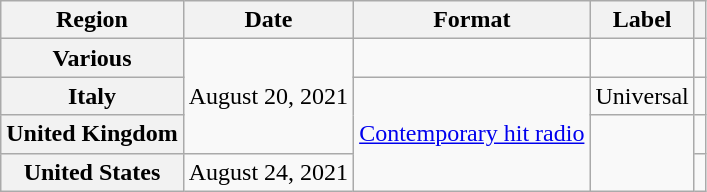<table class="wikitable sortable plainrowheaders">
<tr>
<th scope="col">Region</th>
<th scope="col">Date</th>
<th scope="col">Format</th>
<th scope="col">Label</th>
<th scope="col"></th>
</tr>
<tr>
<th scope="row">Various</th>
<td rowspan="3">August 20, 2021</td>
<td></td>
<td></td>
<td style="text-align:center;"></td>
</tr>
<tr>
<th scope="row">Italy</th>
<td rowspan="3"><a href='#'>Contemporary hit radio</a></td>
<td>Universal</td>
<td style="text-align:center;"></td>
</tr>
<tr>
<th scope="row">United Kingdom</th>
<td rowspan="2"></td>
<td style="text-align:center;"></td>
</tr>
<tr>
<th scope="row">United States</th>
<td>August 24, 2021</td>
<td style="text-align:center;"></td>
</tr>
</table>
